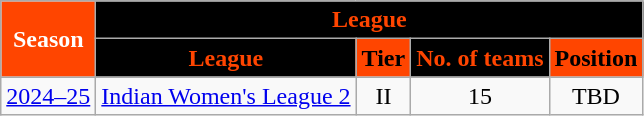<table class="wikitable" style="text-align:center;border:1px solid #FF4500;">
<tr>
<th rowspan="2" scope="col" style="background:#FF4500; color:#FFFFFF; text-align:center;">Season</th>
<th colspan="4" class="unsortable" style="background:#000000; color:#FF4500; text-align:center;">League</th>
</tr>
<tr>
<th colspan="1" style="background:#000000; color:#FF4500; text-align:center;">League</th>
<th colspan="1" style="background:#FF4500; color:#000000; text-align:center;">Tier</th>
<th colspan="1" style="background:#000000; color:#FF4500; text-align:center;">No. of teams</th>
<th colspan="1" style="background:#FF4500; color:#000000; text-align:center;">Position</th>
</tr>
<tr>
<td><a href='#'>2024–25</a></td>
<td><a href='#'>Indian Women's League 2</a></td>
<td>II</td>
<td>15</td>
<td>TBD</td>
</tr>
</table>
